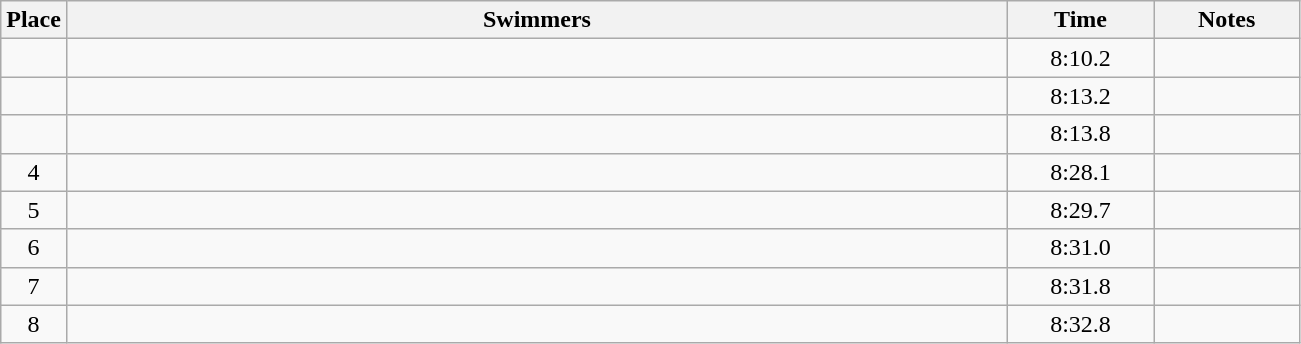<table class=wikitable style="text-align:center">
<tr>
<th>Place</th>
<th width=620>Swimmers</th>
<th width=90>Time</th>
<th width=90>Notes</th>
</tr>
<tr>
<td></td>
<td align=left></td>
<td>8:10.2</td>
<td></td>
</tr>
<tr>
<td></td>
<td align=left></td>
<td>8:13.2</td>
<td></td>
</tr>
<tr>
<td></td>
<td align=left></td>
<td>8:13.8</td>
<td></td>
</tr>
<tr>
<td>4</td>
<td align=left></td>
<td>8:28.1</td>
<td></td>
</tr>
<tr>
<td>5</td>
<td align=left></td>
<td>8:29.7</td>
</tr>
<tr>
<td>6</td>
<td align=left></td>
<td>8:31.0</td>
<td></td>
</tr>
<tr>
<td>7</td>
<td align=left></td>
<td>8:31.8</td>
<td></td>
</tr>
<tr>
<td>8</td>
<td align=left></td>
<td>8:32.8</td>
<td></td>
</tr>
</table>
